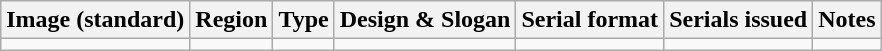<table class="wikitable">
<tr>
<th>Image (standard)</th>
<th>Region</th>
<th>Type</th>
<th>Design & Slogan</th>
<th>Serial format</th>
<th>Serials issued</th>
<th>Notes</th>
</tr>
<tr>
<td></td>
<td></td>
<td></td>
<td></td>
<td></td>
<td></td>
</tr>
</table>
